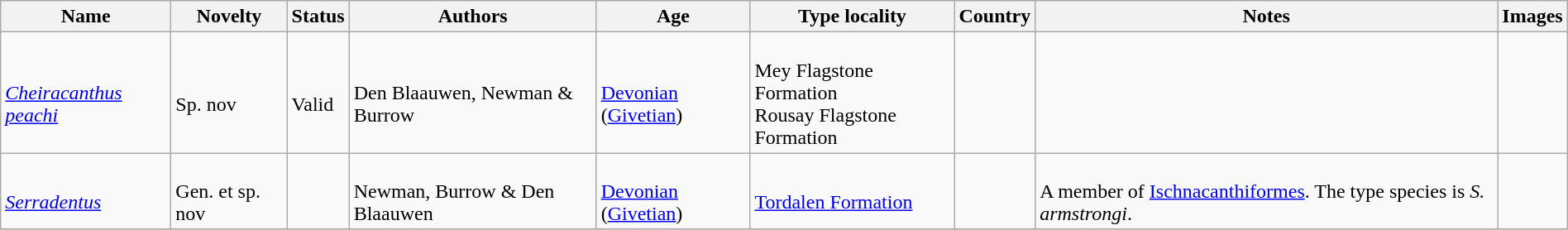<table class="wikitable sortable" align="center" width="100%">
<tr>
<th>Name</th>
<th>Novelty</th>
<th>Status</th>
<th>Authors</th>
<th>Age</th>
<th>Type locality</th>
<th>Country</th>
<th>Notes</th>
<th>Images</th>
</tr>
<tr>
<td><br><em><a href='#'>Cheiracanthus peachi</a></em></td>
<td><br>Sp. nov</td>
<td><br>Valid</td>
<td><br>Den Blaauwen, Newman & Burrow</td>
<td><br><a href='#'>Devonian</a> (<a href='#'>Givetian</a>)</td>
<td><br>Mey Flagstone Formation<br>
Rousay Flagstone Formation</td>
<td><br></td>
<td></td>
<td></td>
</tr>
<tr>
<td><br><em><a href='#'>Serradentus</a></em></td>
<td><br>Gen. et sp. nov</td>
<td></td>
<td><br>Newman, Burrow & Den Blaauwen</td>
<td><br><a href='#'>Devonian</a> (<a href='#'>Givetian</a>)</td>
<td><br><a href='#'>Tordalen Formation</a></td>
<td><br><br>
</td>
<td><br>A member of <a href='#'>Ischnacanthiformes</a>. The type species is <em>S. armstrongi</em>.</td>
<td></td>
</tr>
<tr>
</tr>
</table>
